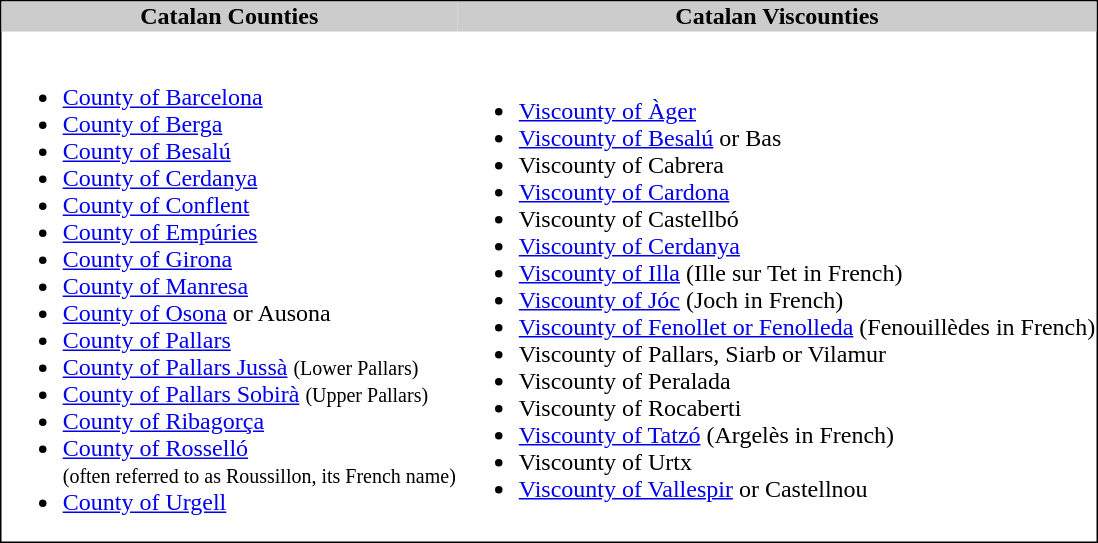<table align="center" style="border-spacing: 0px; border: 1px solid black; text-align: center;">
<tr bgcolor=#cccccc>
<th>Catalan Counties</th>
<th>Catalan Viscounties</th>
</tr>
<tr>
<td align=left><br><ul><li><a href='#'>County of Barcelona</a></li><li><a href='#'>County of Berga</a></li><li><a href='#'>County of Besalú</a></li><li><a href='#'>County of Cerdanya</a></li><li><a href='#'>County of Conflent</a></li><li><a href='#'>County of Empúries</a></li><li><a href='#'>County of Girona</a></li><li><a href='#'>County of Manresa</a></li><li><a href='#'>County of Osona</a> or Ausona</li><li><a href='#'>County of Pallars</a></li><li><a href='#'>County of Pallars Jussà</a> <small>(Lower Pallars)</small></li><li><a href='#'>County of Pallars Sobirà</a> <small>(Upper Pallars)</small></li><li><a href='#'>County of Ribagorça</a></li><li><a href='#'>County of Rosselló</a><br><small>(often referred to as Roussillon, its French name)</small></li><li><a href='#'>County of Urgell</a></li></ul></td>
<td align=left><br><ul><li><a href='#'>Viscounty of Àger</a></li><li><a href='#'>Viscounty of Besalú</a> or Bas</li><li>Viscounty of Cabrera</li><li><a href='#'>Viscounty of Cardona</a></li><li>Viscounty of Castellbó</li><li><a href='#'>Viscounty of Cerdanya</a></li><li><a href='#'>Viscounty of Illa</a> (Ille sur Tet in French)</li><li><a href='#'>Viscounty of Jóc</a> (Joch in French)</li><li><a href='#'>Viscounty of Fenollet or Fenolleda</a> (Fenouillèdes in French)</li><li>Viscounty of Pallars, Siarb or Vilamur</li><li>Viscounty of Peralada</li><li>Viscounty of Rocaberti</li><li><a href='#'>Viscounty of Tatzó</a> (Argelès in French)</li><li>Viscounty of Urtx</li><li><a href='#'>Viscounty of Vallespir</a> or Castellnou</li></ul></td>
</tr>
</table>
